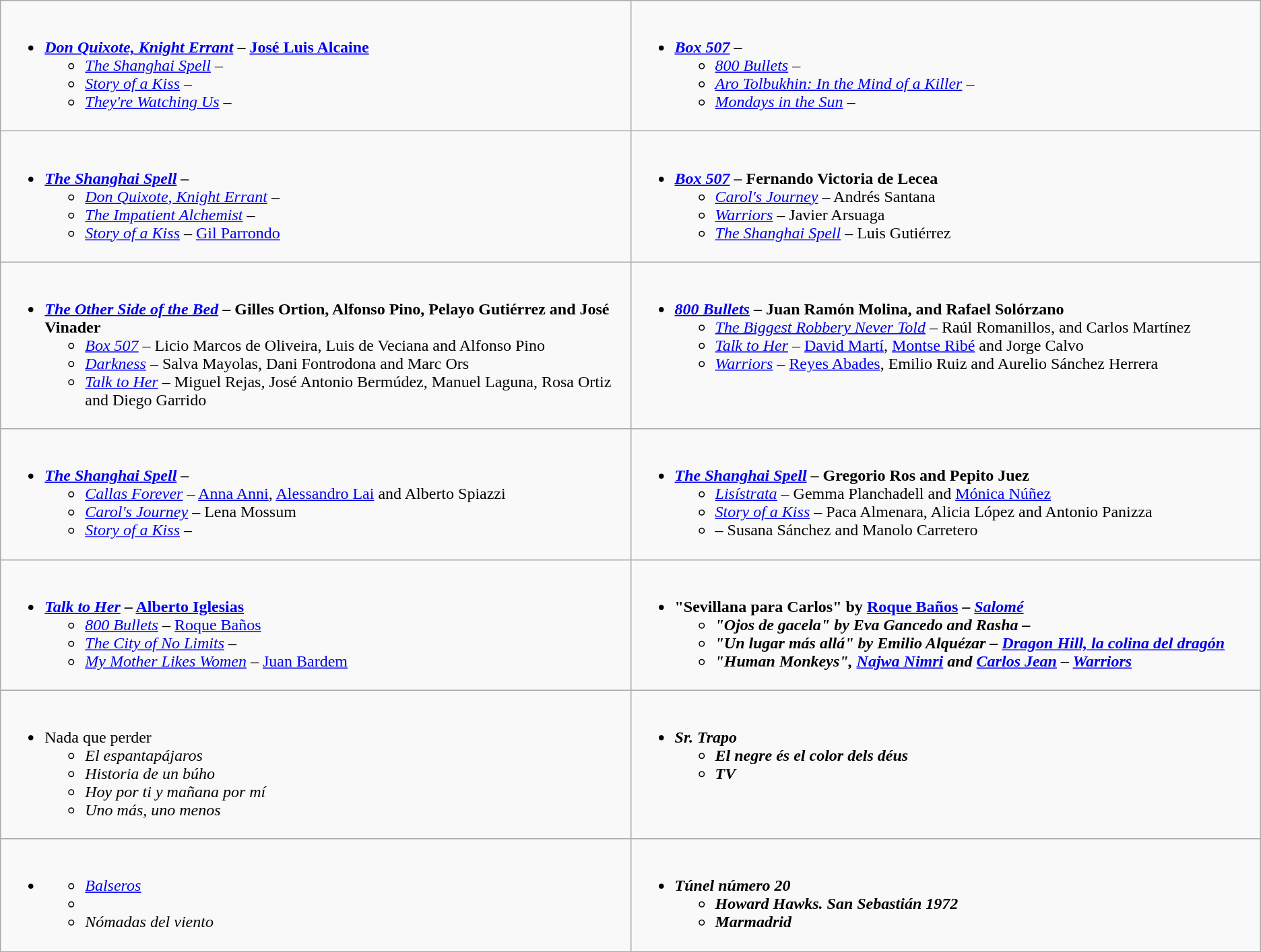<table class=wikitable style="width=100%">
<tr>
<td style="vertical-align:top;" width="50%"><br><ul><li><strong> <em><a href='#'>Don Quixote, Knight Errant</a></em> – <a href='#'>José Luis Alcaine</a></strong><ul><li><em><a href='#'>The Shanghai Spell</a></em> – </li><li><em><a href='#'>Story of a Kiss</a></em> – </li><li><em><a href='#'>They're Watching Us</a></em> – </li></ul></li></ul></td>
<td style="vertical-align:top;" width="50%"><br><ul><li><strong> <em><a href='#'>Box 507</a></em> – </strong><ul><li><em><a href='#'>800 Bullets</a></em> – </li><li><em><a href='#'>Aro Tolbukhin: In the Mind of a Killer</a></em> – </li><li><em><a href='#'>Mondays in the Sun</a></em> – </li></ul></li></ul></td>
</tr>
<tr>
<td style="vertical-align:top;" width="50%"><br><ul><li><strong> <em><a href='#'>The Shanghai Spell</a></em> – </strong><ul><li><em><a href='#'>Don Quixote, Knight Errant</a></em> – </li><li><em><a href='#'>The Impatient Alchemist</a></em> – </li><li><em><a href='#'>Story of a Kiss</a></em> – <a href='#'>Gil Parrondo</a></li></ul></li></ul></td>
<td style="vertical-align:top;" width="50%"><br><ul><li><strong> <em><a href='#'>Box 507</a></em> – Fernando Victoria de Lecea</strong><ul><li><em><a href='#'>Carol's Journey</a></em> – Andrés Santana</li><li><em><a href='#'>Warriors</a></em> – Javier Arsuaga</li><li><em><a href='#'>The Shanghai Spell</a></em> – Luis Gutiérrez</li></ul></li></ul></td>
</tr>
<tr>
<td style="vertical-align:top;" width="50%"><br><ul><li><strong> <em><a href='#'>The Other Side of the Bed</a></em> – Gilles Ortion, Alfonso Pino, Pelayo Gutiérrez and José Vinader</strong><ul><li><em><a href='#'>Box 507</a></em> – Licio Marcos de Oliveira, Luis de Veciana and Alfonso Pino</li><li><em><a href='#'>Darkness</a></em> – Salva Mayolas, Dani Fontrodona and Marc Ors</li><li><em><a href='#'>Talk to Her</a></em> – Miguel Rejas, José Antonio Bermúdez, Manuel Laguna, Rosa Ortiz and Diego Garrido</li></ul></li></ul></td>
<td style="vertical-align:top;" width="50%"><br><ul><li><strong> <em><a href='#'>800 Bullets</a></em> – Juan Ramón Molina,  and Rafael Solórzano</strong><ul><li><em><a href='#'>The Biggest Robbery Never Told</a></em> – Raúl Romanillos,  and Carlos Martínez</li><li><em><a href='#'>Talk to Her</a></em> – <a href='#'>David Martí</a>, <a href='#'>Montse Ribé</a> and Jorge Calvo</li><li><em><a href='#'>Warriors</a></em> – <a href='#'>Reyes Abades</a>, Emilio Ruiz and Aurelio Sánchez Herrera</li></ul></li></ul></td>
</tr>
<tr>
<td style="vertical-align:top;" width="50%"><br><ul><li><strong> <em><a href='#'>The Shanghai Spell</a></em> – </strong><ul><li><em><a href='#'>Callas Forever</a></em> – <a href='#'>Anna Anni</a>, <a href='#'>Alessandro Lai</a> and Alberto Spiazzi</li><li><em><a href='#'>Carol's Journey</a></em> – Lena Mossum</li><li><em><a href='#'>Story of a Kiss</a></em> – </li></ul></li></ul></td>
<td style="vertical-align:top;" width="50%"><br><ul><li><strong> <em><a href='#'>The Shanghai Spell</a></em> – Gregorio Ros and Pepito Juez</strong><ul><li><em><a href='#'>Lisístrata</a></em> – Gemma Planchadell and <a href='#'>Mónica Núñez</a></li><li><em><a href='#'>Story of a Kiss</a></em> – Paca Almenara, Alicia López and Antonio Panizza</li><li><em></em> – Susana Sánchez and Manolo Carretero</li></ul></li></ul></td>
</tr>
<tr>
<td style="vertical-align:top;" width="50%"><br><ul><li><strong> <em><a href='#'>Talk to Her</a></em> – <a href='#'>Alberto Iglesias</a></strong><ul><li><em><a href='#'>800 Bullets</a></em> – <a href='#'>Roque Baños</a></li><li><em><a href='#'>The City of No Limits</a></em> – </li><li><em><a href='#'>My Mother Likes Women</a></em> – <a href='#'>Juan Bardem</a></li></ul></li></ul></td>
<td style="vertical-align:top;" width="50%"><br><ul><li><strong> "Sevillana para Carlos" by <a href='#'>Roque Baños</a> – <em><a href='#'>Salomé</a><strong><em><ul><li>"Ojos de gacela" by Eva Gancedo and Rasha – </em><em></li><li>"Un lugar más allá" by Emilio Alquézar – </em><a href='#'>Dragon Hill, la colina del dragón</a><em></li><li>"Human Monkeys", <a href='#'>Najwa Nimri</a> and <a href='#'>Carlos Jean</a> – </em><a href='#'>Warriors</a><em></li></ul></li></ul></td>
</tr>
<tr>
<td style="vertical-align:top;" width="50%"><br><ul><li></strong> </em>Nada que perder</em></strong><ul><li><em>El espantapájaros</em></li><li><em>Historia de un búho</em></li><li><em>Hoy por ti y mañana por mí</em></li><li><em>Uno más, uno menos</em></li></ul></li></ul></td>
<td style="vertical-align:top;" width="50%"><br><ul><li><strong> <em>Sr. Trapo<strong><em><ul><li></em>El negre és el color dels déus<em></li><li></em>TV<em></li></ul></li></ul></td>
</tr>
<tr>
<td style="vertical-align:top;" width="50%"><br><ul><li></strong> </em></em></strong><ul><li><em><a href='#'>Balseros</a></em></li><li><em></em></li><li><em>Nómadas del viento</em></li></ul></li></ul></td>
<td style="vertical-align:top;" width="50%"><br><ul><li><strong> <em>Túnel número 20<strong><em><ul><li></em>Howard Hawks. San Sebastián 1972<em></li><li></em>Marmadrid<em></li></ul></li></ul></td>
</tr>
</table>
